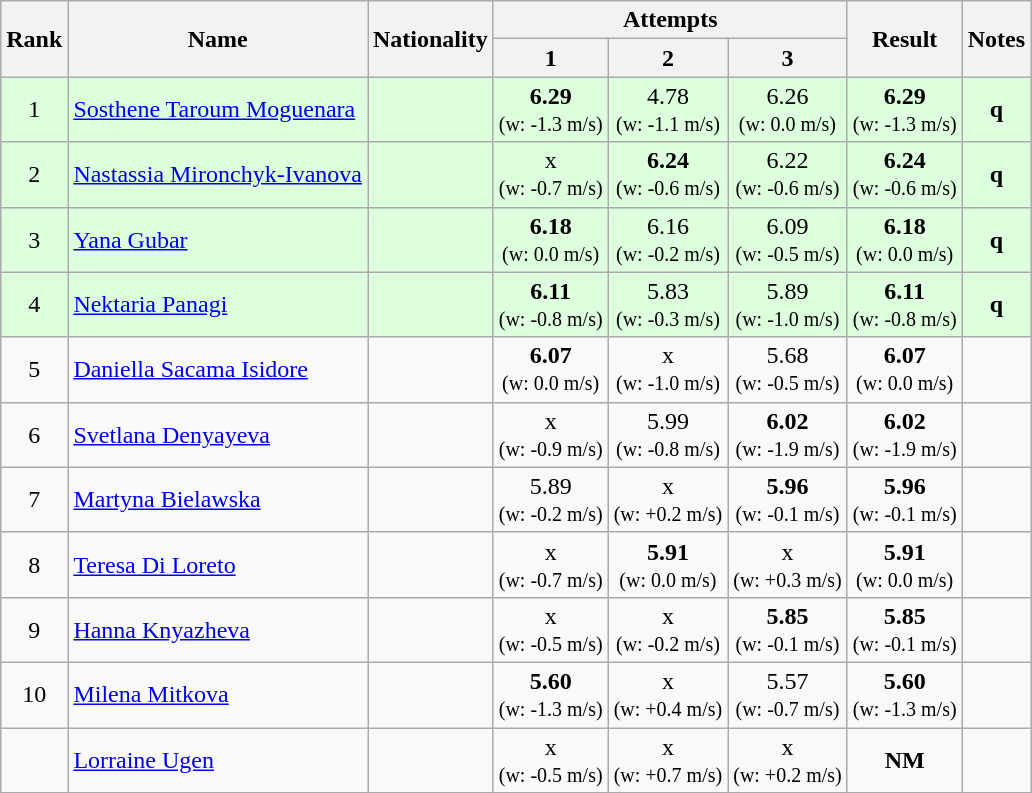<table class="wikitable sortable" style="text-align:center">
<tr>
<th rowspan=2>Rank</th>
<th rowspan=2>Name</th>
<th rowspan=2>Nationality</th>
<th colspan=3>Attempts</th>
<th rowspan=2>Result</th>
<th rowspan=2>Notes</th>
</tr>
<tr>
<th>1</th>
<th>2</th>
<th>3</th>
</tr>
<tr bgcolor=ddffdd>
<td>1</td>
<td align=left><a href='#'>Sosthene Taroum Moguenara</a></td>
<td align=left></td>
<td><strong>6.29</strong> <br><small>(w: -1.3 m/s)</small></td>
<td>4.78 <br><small>(w: -1.1 m/s)</small></td>
<td>6.26 <br><small>(w: 0.0 m/s)</small></td>
<td><strong>6.29</strong> <br><small>(w: -1.3 m/s)</small></td>
<td><strong>q</strong></td>
</tr>
<tr bgcolor=ddffdd>
<td>2</td>
<td align=left><a href='#'>Nastassia Mironchyk-Ivanova</a></td>
<td align=left></td>
<td>x <br><small>(w: -0.7 m/s)</small></td>
<td><strong>6.24</strong> <br><small>(w: -0.6 m/s)</small></td>
<td>6.22 <br><small>(w: -0.6 m/s)</small></td>
<td><strong>6.24</strong> <br><small>(w: -0.6 m/s)</small></td>
<td><strong>q</strong></td>
</tr>
<tr bgcolor=ddffdd>
<td>3</td>
<td align=left><a href='#'>Yana Gubar</a></td>
<td align=left></td>
<td><strong>6.18</strong> <br><small>(w: 0.0 m/s)</small></td>
<td>6.16 <br><small>(w: -0.2 m/s)</small></td>
<td>6.09 <br><small>(w: -0.5 m/s)</small></td>
<td><strong>6.18</strong> <br><small>(w: 0.0 m/s)</small></td>
<td><strong>q</strong></td>
</tr>
<tr bgcolor=ddffdd>
<td>4</td>
<td align=left><a href='#'>Nektaria Panagi</a></td>
<td align=left></td>
<td><strong>6.11</strong> <br><small>(w: -0.8 m/s)</small></td>
<td>5.83 <br><small>(w: -0.3 m/s)</small></td>
<td>5.89 <br><small>(w: -1.0 m/s)</small></td>
<td><strong>6.11</strong> <br><small>(w: -0.8 m/s)</small></td>
<td><strong>q</strong></td>
</tr>
<tr>
<td>5</td>
<td align=left><a href='#'>Daniella Sacama Isidore</a></td>
<td align=left></td>
<td><strong>6.07</strong> <br><small>(w: 0.0 m/s)</small></td>
<td>x <br><small>(w: -1.0 m/s)</small></td>
<td>5.68 <br><small>(w: -0.5 m/s)</small></td>
<td><strong>6.07</strong> <br><small>(w: 0.0 m/s)</small></td>
<td></td>
</tr>
<tr>
<td>6</td>
<td align=left><a href='#'>Svetlana Denyayeva</a></td>
<td align=left></td>
<td>x <br><small>(w: -0.9 m/s)</small></td>
<td>5.99 <br><small>(w: -0.8 m/s)</small></td>
<td><strong>6.02</strong> <br><small>(w: -1.9 m/s)</small></td>
<td><strong>6.02</strong> <br><small>(w: -1.9 m/s)</small></td>
<td></td>
</tr>
<tr>
<td>7</td>
<td align=left><a href='#'>Martyna Bielawska</a></td>
<td align=left></td>
<td>5.89 <br><small>(w: -0.2 m/s)</small></td>
<td>x <br><small>(w: +0.2 m/s)</small></td>
<td><strong>5.96</strong> <br><small>(w: -0.1 m/s)</small></td>
<td><strong>5.96</strong> <br><small>(w: -0.1 m/s)</small></td>
<td></td>
</tr>
<tr>
<td>8</td>
<td align=left><a href='#'>Teresa Di Loreto</a></td>
<td align=left></td>
<td>x <br><small>(w: -0.7 m/s)</small></td>
<td><strong>5.91</strong> <br><small>(w: 0.0 m/s)</small></td>
<td>x <br><small>(w: +0.3 m/s)</small></td>
<td><strong>5.91</strong> <br><small>(w: 0.0 m/s)</small></td>
<td></td>
</tr>
<tr>
<td>9</td>
<td align=left><a href='#'>Hanna Knyazheva</a></td>
<td align=left></td>
<td>x <br><small>(w: -0.5 m/s)</small></td>
<td>x <br><small>(w: -0.2 m/s)</small></td>
<td><strong>5.85</strong> <br><small>(w: -0.1 m/s)</small></td>
<td><strong>5.85</strong> <br><small>(w: -0.1 m/s)</small></td>
<td></td>
</tr>
<tr>
<td>10</td>
<td align=left><a href='#'>Milena Mitkova</a></td>
<td align=left></td>
<td><strong>5.60</strong> <br><small>(w: -1.3 m/s)</small></td>
<td>x <br><small>(w: +0.4 m/s)</small></td>
<td>5.57 <br><small>(w: -0.7 m/s)</small></td>
<td><strong>5.60</strong> <br><small>(w: -1.3 m/s)</small></td>
<td></td>
</tr>
<tr>
<td></td>
<td align=left><a href='#'>Lorraine Ugen</a></td>
<td align=left></td>
<td>x <br><small>(w: -0.5 m/s)</small></td>
<td>x <br><small>(w: +0.7 m/s)</small></td>
<td>x <br><small>(w: +0.2 m/s)</small></td>
<td><strong>NM</strong></td>
<td></td>
</tr>
</table>
